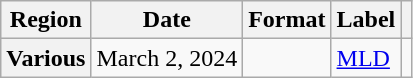<table class="wikitable plainrowheaders">
<tr>
<th scope="col">Region</th>
<th>Date</th>
<th>Format</th>
<th>Label</th>
<th></th>
</tr>
<tr>
<th scope="row">Various</th>
<td>March 2, 2024</td>
<td></td>
<td><a href='#'>MLD</a></td>
<td style="text-align:center"></td>
</tr>
</table>
